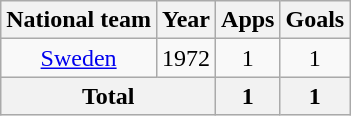<table class="wikitable" style="text-align:center">
<tr>
<th>National team</th>
<th>Year</th>
<th>Apps</th>
<th>Goals</th>
</tr>
<tr>
<td><a href='#'>Sweden</a></td>
<td>1972</td>
<td>1</td>
<td>1</td>
</tr>
<tr>
<th colspan="2">Total</th>
<th>1</th>
<th>1</th>
</tr>
</table>
